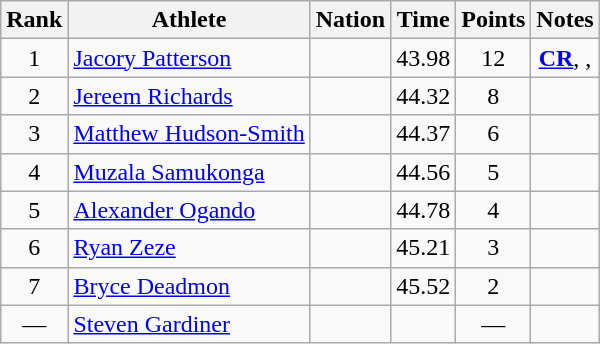<table class="wikitable mw-datatable sortable" style="text-align:center;">
<tr>
<th scope="col" style="width: 10px;">Rank</th>
<th scope="col">Athlete</th>
<th scope="col">Nation</th>
<th scope="col">Time</th>
<th scope="col">Points</th>
<th scope="col">Notes</th>
</tr>
<tr>
<td>1</td>
<td align="left"><a href='#'>Jacory Patterson</a> </td>
<td align="left"></td>
<td>43.98</td>
<td>12</td>
<td><strong><a href='#'>CR</a></strong>, , </td>
</tr>
<tr>
<td>2</td>
<td align="left"><a href='#'>Jereem Richards</a> </td>
<td align="left"></td>
<td>44.32</td>
<td>8</td>
<td></td>
</tr>
<tr>
<td>3</td>
<td align="left"><a href='#'>Matthew Hudson-Smith</a> </td>
<td align="left"></td>
<td>44.37</td>
<td>6</td>
<td></td>
</tr>
<tr>
<td>4</td>
<td align="left"><a href='#'>Muzala Samukonga</a> </td>
<td align="left"></td>
<td>44.56</td>
<td>5</td>
<td></td>
</tr>
<tr>
<td>5</td>
<td align="left"><a href='#'>Alexander Ogando</a> </td>
<td align="left"></td>
<td>44.78</td>
<td>4</td>
<td></td>
</tr>
<tr>
<td>6</td>
<td align="left"><a href='#'>Ryan Zeze</a> </td>
<td align="left"></td>
<td>45.21</td>
<td>3</td>
<td></td>
</tr>
<tr>
<td>7</td>
<td align="left"><a href='#'>Bryce Deadmon</a> </td>
<td align="left"></td>
<td>45.52</td>
<td>2</td>
<td></td>
</tr>
<tr>
<td>—</td>
<td align="left"><a href='#'>Steven Gardiner</a> </td>
<td align="left"></td>
<td></td>
<td>—</td>
<td></td>
</tr>
</table>
